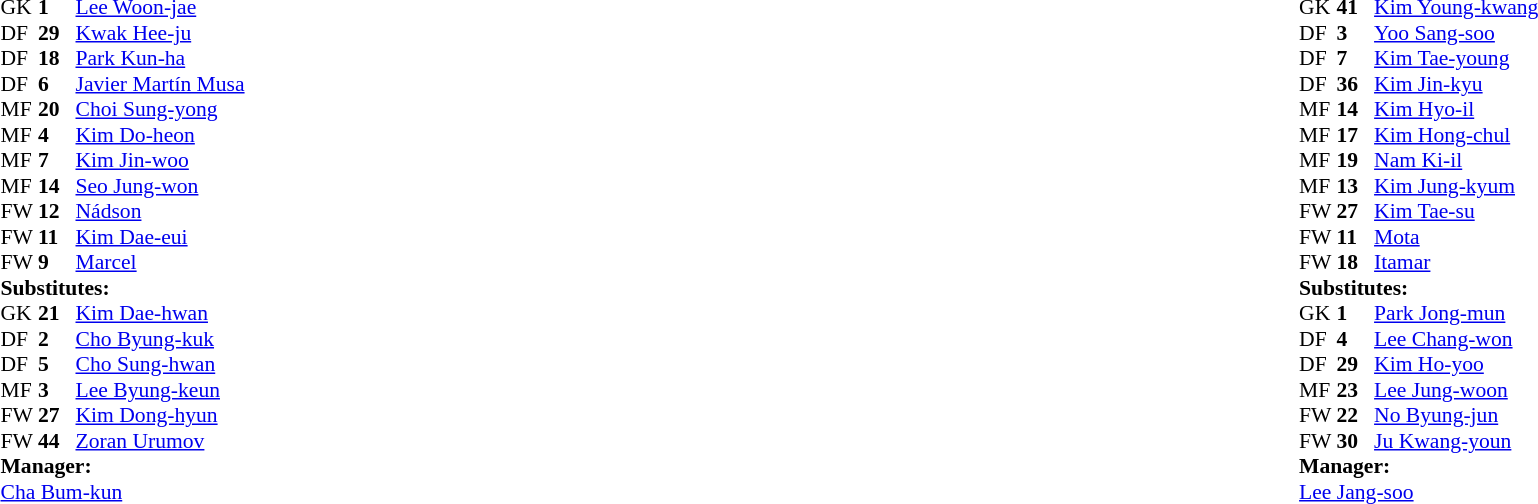<table width="100%">
<tr>
<td valign="top" width="50%"><br><table style="font-size: 90%" cellspacing="0" cellpadding="0">
<tr>
<th width=25></th>
<th width=25></th>
</tr>
<tr>
<td>GK</td>
<td><strong>1</strong></td>
<td> <a href='#'>Lee Woon-jae</a></td>
</tr>
<tr>
<td>DF</td>
<td><strong>29</strong></td>
<td> <a href='#'>Kwak Hee-ju</a></td>
<td></td>
</tr>
<tr>
<td>DF</td>
<td><strong>18</strong></td>
<td> <a href='#'>Park Kun-ha</a></td>
<td></td>
</tr>
<tr>
<td>DF</td>
<td><strong>6</strong></td>
<td> <a href='#'>Javier Martín Musa</a></td>
</tr>
<tr>
<td>MF</td>
<td><strong>20</strong></td>
<td> <a href='#'>Choi Sung-yong</a></td>
</tr>
<tr>
<td>MF</td>
<td><strong>4</strong></td>
<td> <a href='#'>Kim Do-heon</a></td>
</tr>
<tr>
<td>MF</td>
<td><strong>7</strong></td>
<td> <a href='#'>Kim Jin-woo</a></td>
</tr>
<tr>
<td>MF</td>
<td><strong>14</strong></td>
<td> <a href='#'>Seo Jung-won</a></td>
</tr>
<tr>
<td>FW</td>
<td><strong>12</strong></td>
<td> <a href='#'>Nádson</a></td>
<td></td>
<td></td>
</tr>
<tr>
<td>FW</td>
<td><strong>11</strong></td>
<td> <a href='#'>Kim Dae-eui</a></td>
</tr>
<tr>
<td>FW</td>
<td><strong>9</strong></td>
<td> <a href='#'>Marcel</a></td>
</tr>
<tr>
<td colspan=3><strong>Substitutes:</strong></td>
</tr>
<tr>
<td>GK</td>
<td><strong>21</strong></td>
<td> <a href='#'>Kim Dae-hwan</a></td>
</tr>
<tr>
<td>DF</td>
<td><strong>2</strong></td>
<td> <a href='#'>Cho Byung-kuk</a></td>
</tr>
<tr>
<td>DF</td>
<td><strong>5</strong></td>
<td> <a href='#'>Cho Sung-hwan</a></td>
</tr>
<tr>
<td>MF</td>
<td><strong>3</strong></td>
<td> <a href='#'>Lee Byung-keun</a></td>
</tr>
<tr>
<td>FW</td>
<td><strong>27</strong></td>
<td> <a href='#'>Kim Dong-hyun</a></td>
<td></td>
<td></td>
</tr>
<tr>
<td>FW</td>
<td><strong>44</strong></td>
<td> <a href='#'>Zoran Urumov</a></td>
</tr>
<tr>
<td colspan=3><strong>Manager:</strong></td>
</tr>
<tr>
<td colspan=4> <a href='#'>Cha Bum-kun</a></td>
</tr>
</table>
</td>
<td valign="top"></td>
<td valign="top" width="50%"><br><table style="font-size: 90%" cellspacing="0" cellpadding="0" align=center>
<tr>
<th width=25></th>
<th width=25></th>
</tr>
<tr>
<td>GK</td>
<td><strong>41</strong></td>
<td> <a href='#'>Kim Young-kwang</a></td>
</tr>
<tr>
<td>DF</td>
<td><strong>3</strong></td>
<td> <a href='#'>Yoo Sang-soo</a></td>
</tr>
<tr>
<td>DF</td>
<td><strong>7</strong></td>
<td> <a href='#'>Kim Tae-young</a></td>
</tr>
<tr>
<td>DF</td>
<td><strong>36</strong></td>
<td> <a href='#'>Kim Jin-kyu</a></td>
</tr>
<tr>
<td>MF</td>
<td><strong>14</strong></td>
<td> <a href='#'>Kim Hyo-il</a></td>
</tr>
<tr>
<td>MF</td>
<td><strong>17</strong></td>
<td> <a href='#'>Kim Hong-chul</a></td>
</tr>
<tr>
<td>MF</td>
<td><strong>19</strong></td>
<td> <a href='#'>Nam Ki-il</a></td>
<td></td>
<td></td>
</tr>
<tr>
<td>MF</td>
<td><strong>13</strong></td>
<td> <a href='#'>Kim Jung-kyum</a></td>
</tr>
<tr>
<td>FW</td>
<td><strong>27</strong></td>
<td> <a href='#'>Kim Tae-su</a></td>
<td></td>
<td></td>
</tr>
<tr>
<td>FW</td>
<td><strong>11</strong></td>
<td> <a href='#'>Mota</a></td>
<td></td>
</tr>
<tr>
<td>FW</td>
<td><strong>18</strong></td>
<td> <a href='#'>Itamar</a></td>
<td></td>
</tr>
<tr>
<td colspan=3><strong>Substitutes:</strong></td>
</tr>
<tr>
<td>GK</td>
<td><strong>1</strong></td>
<td> <a href='#'>Park Jong-mun</a></td>
</tr>
<tr>
<td>DF</td>
<td><strong>4</strong></td>
<td> <a href='#'>Lee Chang-won</a></td>
</tr>
<tr>
<td>DF</td>
<td><strong>29</strong></td>
<td> <a href='#'>Kim Ho-yoo</a></td>
</tr>
<tr>
<td>MF</td>
<td><strong>23</strong></td>
<td> <a href='#'>Lee Jung-woon</a></td>
</tr>
<tr>
<td>FW</td>
<td><strong>22</strong></td>
<td> <a href='#'>No Byung-jun</a></td>
<td></td>
<td></td>
</tr>
<tr>
<td>FW</td>
<td><strong>30</strong></td>
<td> <a href='#'>Ju Kwang-youn</a></td>
<td></td>
<td></td>
</tr>
<tr>
<td colspan=3><strong>Manager:</strong></td>
</tr>
<tr>
<td colspan=4> <a href='#'>Lee Jang-soo</a></td>
</tr>
</table>
</td>
</tr>
</table>
